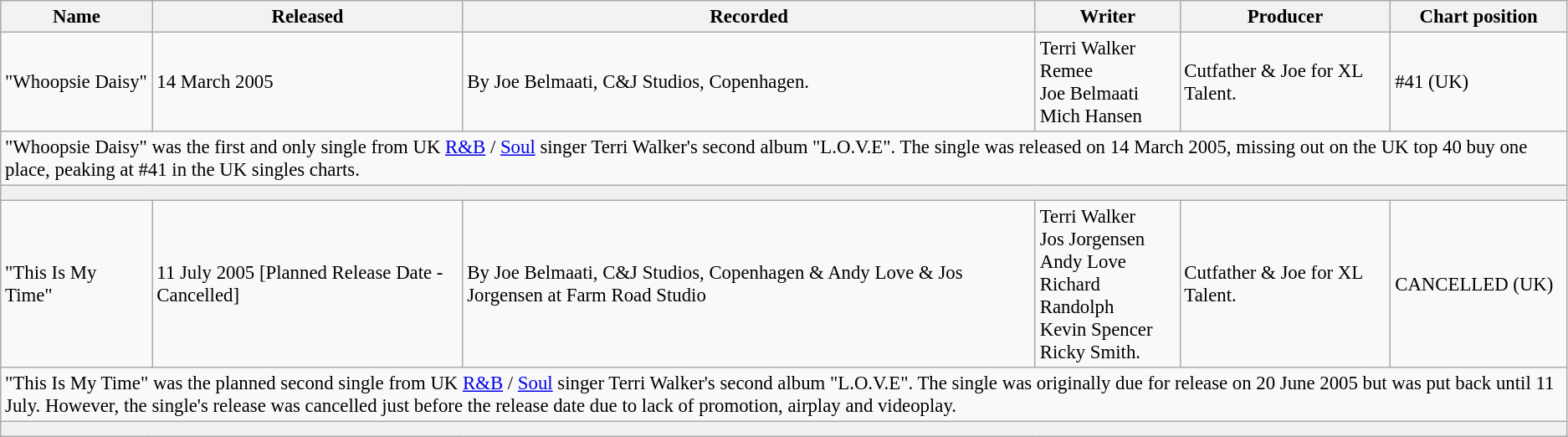<table class="wikitable" style="font-size:95%">
<tr>
<th>Name</th>
<th>Released</th>
<th>Recorded</th>
<th>Writer</th>
<th>Producer</th>
<th>Chart position</th>
</tr>
<tr>
<td>"Whoopsie Daisy"</td>
<td>14 March 2005</td>
<td>By Joe Belmaati, C&J Studios, Copenhagen.</td>
<td>Terri Walker <br> Remee <br> Joe Belmaati <br> Mich Hansen</td>
<td>Cutfather & Joe for XL Talent.</td>
<td>#41 (UK)</td>
</tr>
<tr>
<td colspan=6>"Whoopsie Daisy" was the first and only single from UK <a href='#'>R&B</a> / <a href='#'>Soul</a> singer Terri Walker's second album "L.O.V.E". The single was released on 14 March 2005, missing out on the UK top 40 buy one place, peaking at #41 in the UK singles charts.</td>
</tr>
<tr>
<td colspan=6 style="background:#F0F0F0; height:5px;"></td>
</tr>
<tr>
<td>"This Is My Time"</td>
<td>11 July 2005 [Planned Release Date - Cancelled]</td>
<td>By Joe Belmaati, C&J Studios, Copenhagen & Andy Love & Jos Jorgensen at Farm Road Studio</td>
<td>Terri Walker <br> Jos Jorgensen <br> Andy Love <br> Richard Randolph <br> Kevin Spencer <br> Ricky Smith.</td>
<td>Cutfather & Joe for XL Talent.</td>
<td>CANCELLED (UK)</td>
</tr>
<tr>
<td colspan=6>"This Is My Time" was the planned second single from UK <a href='#'>R&B</a> / <a href='#'>Soul</a> singer Terri Walker's second album "L.O.V.E". The single was originally due for release on 20 June 2005 but was put back until 11 July. However, the single's release was cancelled just before the release date due to lack of promotion, airplay and videoplay.</td>
</tr>
<tr>
<td colspan=6 style="background:#F0F0F0; height:5px;"></td>
</tr>
</table>
